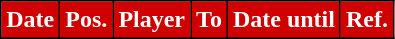<table class="wikitable plainrowheaders sortable">
<tr>
<th style="background:#D00000;border:1px solid black;color:white">Date</th>
<th style="background:#D00000;border:1px solid black;color:white">Pos.</th>
<th style="background:#D00000;border:1px solid black;color:white">Player</th>
<th style="background:#D00000;border:1px solid black;color:white">To</th>
<th style="background:#D00000;border:1px solid black;color:white">Date until</th>
<th style="background:#D00000;border:1px solid black;color:white">Ref.</th>
</tr>
</table>
